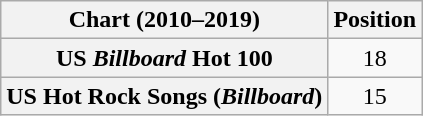<table class="wikitable sortable plainrowheaders" style="text-align:center">
<tr>
<th scope="col">Chart (2010–2019)</th>
<th scope="col">Position</th>
</tr>
<tr>
<th scope="row">US <em>Billboard</em> Hot 100</th>
<td>18</td>
</tr>
<tr>
<th scope="row">US Hot Rock Songs (<em>Billboard</em>)</th>
<td>15</td>
</tr>
</table>
